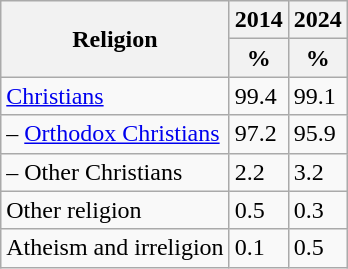<table class="wikitable">
<tr>
<th rowspan="2">Religion</th>
<th>2014</th>
<th>2024</th>
</tr>
<tr>
<th>%</th>
<th>%</th>
</tr>
<tr>
<td><a href='#'>Christians</a></td>
<td>99.4</td>
<td>99.1</td>
</tr>
<tr>
<td>– <a href='#'>Orthodox Christians</a></td>
<td>97.2</td>
<td>95.9</td>
</tr>
<tr>
<td>– Other Christians</td>
<td>2.2</td>
<td>3.2</td>
</tr>
<tr>
<td>Other religion</td>
<td>0.5</td>
<td>0.3</td>
</tr>
<tr>
<td>Atheism and irreligion</td>
<td>0.1</td>
<td>0.5</td>
</tr>
</table>
